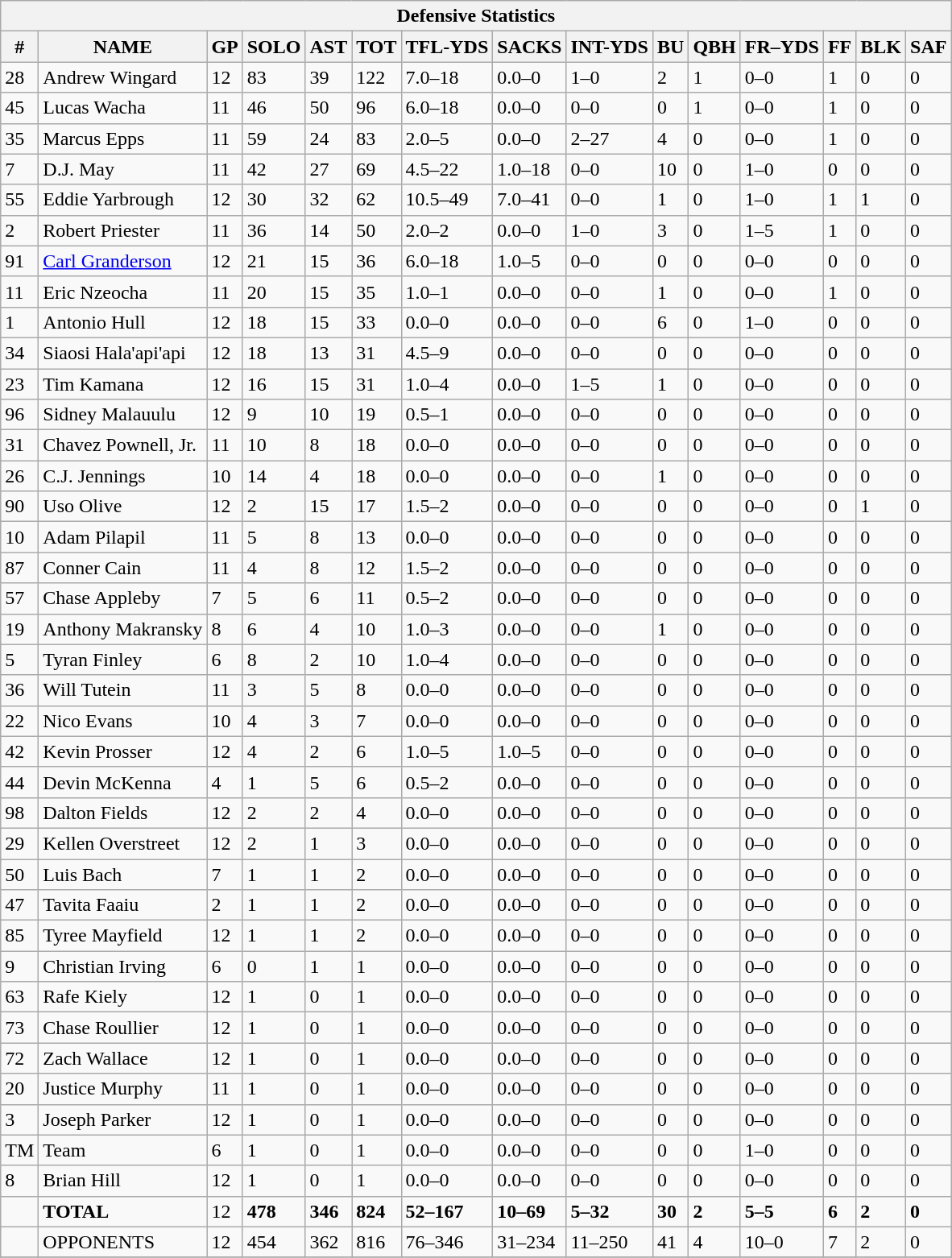<table class="wikitable sortable collapsible collapsed">
<tr>
<th colspan="16">Defensive Statistics</th>
</tr>
<tr>
<th>#</th>
<th>NAME</th>
<th>GP</th>
<th>SOLO</th>
<th>AST</th>
<th>TOT</th>
<th>TFL-YDS</th>
<th>SACKS</th>
<th>INT-YDS</th>
<th>BU</th>
<th>QBH</th>
<th>FR–YDS</th>
<th>FF</th>
<th>BLK</th>
<th>SAF</th>
</tr>
<tr>
<td>28</td>
<td>Andrew Wingard</td>
<td>12</td>
<td>83</td>
<td>39</td>
<td>122</td>
<td>7.0–18</td>
<td>0.0–0</td>
<td>1–0</td>
<td>2</td>
<td>1</td>
<td>0–0</td>
<td>1</td>
<td>0</td>
<td>0</td>
</tr>
<tr>
<td>45</td>
<td>Lucas Wacha</td>
<td>11</td>
<td>46</td>
<td>50</td>
<td>96</td>
<td>6.0–18</td>
<td>0.0–0</td>
<td>0–0</td>
<td>0</td>
<td>1</td>
<td>0–0</td>
<td>1</td>
<td>0</td>
<td>0</td>
</tr>
<tr>
<td>35</td>
<td>Marcus Epps</td>
<td>11</td>
<td>59</td>
<td>24</td>
<td>83</td>
<td>2.0–5</td>
<td>0.0–0</td>
<td>2–27</td>
<td>4</td>
<td>0</td>
<td>0–0</td>
<td>1</td>
<td>0</td>
<td>0</td>
</tr>
<tr>
<td>7</td>
<td>D.J. May</td>
<td>11</td>
<td>42</td>
<td>27</td>
<td>69</td>
<td>4.5–22</td>
<td>1.0–18</td>
<td>0–0</td>
<td>10</td>
<td>0</td>
<td>1–0</td>
<td>0</td>
<td>0</td>
<td>0</td>
</tr>
<tr>
<td>55</td>
<td>Eddie Yarbrough</td>
<td>12</td>
<td>30</td>
<td>32</td>
<td>62</td>
<td>10.5–49</td>
<td>7.0–41</td>
<td>0–0</td>
<td>1</td>
<td>0</td>
<td>1–0</td>
<td>1</td>
<td>1</td>
<td>0</td>
</tr>
<tr>
<td>2</td>
<td>Robert Priester</td>
<td>11</td>
<td>36</td>
<td>14</td>
<td>50</td>
<td>2.0–2</td>
<td>0.0–0</td>
<td>1–0</td>
<td>3</td>
<td>0</td>
<td>1–5</td>
<td>1</td>
<td>0</td>
<td>0</td>
</tr>
<tr>
<td>91</td>
<td><a href='#'>Carl Granderson</a></td>
<td>12</td>
<td>21</td>
<td>15</td>
<td>36</td>
<td>6.0–18</td>
<td>1.0–5</td>
<td>0–0</td>
<td>0</td>
<td>0</td>
<td>0–0</td>
<td>0</td>
<td>0</td>
<td>0</td>
</tr>
<tr>
<td>11</td>
<td>Eric Nzeocha</td>
<td>11</td>
<td>20</td>
<td>15</td>
<td>35</td>
<td>1.0–1</td>
<td>0.0–0</td>
<td>0–0</td>
<td>1</td>
<td>0</td>
<td>0–0</td>
<td>1</td>
<td>0</td>
<td>0</td>
</tr>
<tr>
<td>1</td>
<td>Antonio Hull</td>
<td>12</td>
<td>18</td>
<td>15</td>
<td>33</td>
<td>0.0–0</td>
<td>0.0–0</td>
<td>0–0</td>
<td>6</td>
<td>0</td>
<td>1–0</td>
<td>0</td>
<td>0</td>
<td>0</td>
</tr>
<tr>
<td>34</td>
<td>Siaosi Hala'api'api</td>
<td>12</td>
<td>18</td>
<td>13</td>
<td>31</td>
<td>4.5–9</td>
<td>0.0–0</td>
<td>0–0</td>
<td>0</td>
<td>0</td>
<td>0–0</td>
<td>0</td>
<td>0</td>
<td>0</td>
</tr>
<tr>
<td>23</td>
<td>Tim Kamana</td>
<td>12</td>
<td>16</td>
<td>15</td>
<td>31</td>
<td>1.0–4</td>
<td>0.0–0</td>
<td>1–5</td>
<td>1</td>
<td>0</td>
<td>0–0</td>
<td>0</td>
<td>0</td>
<td>0</td>
</tr>
<tr>
<td>96</td>
<td>Sidney Malauulu</td>
<td>12</td>
<td>9</td>
<td>10</td>
<td>19</td>
<td>0.5–1</td>
<td>0.0–0</td>
<td>0–0</td>
<td>0</td>
<td>0</td>
<td>0–0</td>
<td>0</td>
<td>0</td>
<td>0</td>
</tr>
<tr>
<td>31</td>
<td>Chavez Pownell, Jr.</td>
<td>11</td>
<td>10</td>
<td>8</td>
<td>18</td>
<td>0.0–0</td>
<td>0.0–0</td>
<td>0–0</td>
<td>0</td>
<td>0</td>
<td>0–0</td>
<td>0</td>
<td>0</td>
<td>0</td>
</tr>
<tr>
<td>26</td>
<td>C.J. Jennings</td>
<td>10</td>
<td>14</td>
<td>4</td>
<td>18</td>
<td>0.0–0</td>
<td>0.0–0</td>
<td>0–0</td>
<td>1</td>
<td>0</td>
<td>0–0</td>
<td>0</td>
<td>0</td>
<td>0</td>
</tr>
<tr>
<td>90</td>
<td>Uso Olive</td>
<td>12</td>
<td>2</td>
<td>15</td>
<td>17</td>
<td>1.5–2</td>
<td>0.0–0</td>
<td>0–0</td>
<td>0</td>
<td>0</td>
<td>0–0</td>
<td>0</td>
<td>1</td>
<td>0</td>
</tr>
<tr>
<td>10</td>
<td>Adam Pilapil</td>
<td>11</td>
<td>5</td>
<td>8</td>
<td>13</td>
<td>0.0–0</td>
<td>0.0–0</td>
<td>0–0</td>
<td>0</td>
<td>0</td>
<td>0–0</td>
<td>0</td>
<td>0</td>
<td>0</td>
</tr>
<tr>
<td>87</td>
<td>Conner Cain</td>
<td>11</td>
<td>4</td>
<td>8</td>
<td>12</td>
<td>1.5–2</td>
<td>0.0–0</td>
<td>0–0</td>
<td>0</td>
<td>0</td>
<td>0–0</td>
<td>0</td>
<td>0</td>
<td>0</td>
</tr>
<tr>
<td>57</td>
<td>Chase Appleby</td>
<td>7</td>
<td>5</td>
<td>6</td>
<td>11</td>
<td>0.5–2</td>
<td>0.0–0</td>
<td>0–0</td>
<td>0</td>
<td>0</td>
<td>0–0</td>
<td>0</td>
<td>0</td>
<td>0</td>
</tr>
<tr>
<td>19</td>
<td>Anthony Makransky</td>
<td>8</td>
<td>6</td>
<td>4</td>
<td>10</td>
<td>1.0–3</td>
<td>0.0–0</td>
<td>0–0</td>
<td>1</td>
<td>0</td>
<td>0–0</td>
<td>0</td>
<td>0</td>
<td>0</td>
</tr>
<tr>
<td>5</td>
<td>Tyran Finley</td>
<td>6</td>
<td>8</td>
<td>2</td>
<td>10</td>
<td>1.0–4</td>
<td>0.0–0</td>
<td>0–0</td>
<td>0</td>
<td>0</td>
<td>0–0</td>
<td>0</td>
<td>0</td>
<td>0</td>
</tr>
<tr>
<td>36</td>
<td>Will Tutein</td>
<td>11</td>
<td>3</td>
<td>5</td>
<td>8</td>
<td>0.0–0</td>
<td>0.0–0</td>
<td>0–0</td>
<td>0</td>
<td>0</td>
<td>0–0</td>
<td>0</td>
<td>0</td>
<td>0</td>
</tr>
<tr>
<td>22</td>
<td>Nico Evans</td>
<td>10</td>
<td>4</td>
<td>3</td>
<td>7</td>
<td>0.0–0</td>
<td>0.0–0</td>
<td>0–0</td>
<td>0</td>
<td>0</td>
<td>0–0</td>
<td>0</td>
<td>0</td>
<td>0</td>
</tr>
<tr>
<td>42</td>
<td>Kevin Prosser</td>
<td>12</td>
<td>4</td>
<td>2</td>
<td>6</td>
<td>1.0–5</td>
<td>1.0–5</td>
<td>0–0</td>
<td>0</td>
<td>0</td>
<td>0–0</td>
<td>0</td>
<td>0</td>
<td>0</td>
</tr>
<tr>
<td>44</td>
<td>Devin McKenna</td>
<td>4</td>
<td>1</td>
<td>5</td>
<td>6</td>
<td>0.5–2</td>
<td>0.0–0</td>
<td>0–0</td>
<td>0</td>
<td>0</td>
<td>0–0</td>
<td>0</td>
<td>0</td>
<td>0</td>
</tr>
<tr>
<td>98</td>
<td>Dalton Fields</td>
<td>12</td>
<td>2</td>
<td>2</td>
<td>4</td>
<td>0.0–0</td>
<td>0.0–0</td>
<td>0–0</td>
<td>0</td>
<td>0</td>
<td>0–0</td>
<td>0</td>
<td>0</td>
<td>0</td>
</tr>
<tr>
<td>29</td>
<td>Kellen Overstreet</td>
<td>12</td>
<td>2</td>
<td>1</td>
<td>3</td>
<td>0.0–0</td>
<td>0.0–0</td>
<td>0–0</td>
<td>0</td>
<td>0</td>
<td>0–0</td>
<td>0</td>
<td>0</td>
<td>0</td>
</tr>
<tr>
<td>50</td>
<td>Luis Bach</td>
<td>7</td>
<td>1</td>
<td>1</td>
<td>2</td>
<td>0.0–0</td>
<td>0.0–0</td>
<td>0–0</td>
<td>0</td>
<td>0</td>
<td>0–0</td>
<td>0</td>
<td>0</td>
<td>0</td>
</tr>
<tr>
<td>47</td>
<td>Tavita Faaiu</td>
<td>2</td>
<td>1</td>
<td>1</td>
<td>2</td>
<td>0.0–0</td>
<td>0.0–0</td>
<td>0–0</td>
<td>0</td>
<td>0</td>
<td>0–0</td>
<td>0</td>
<td>0</td>
<td>0</td>
</tr>
<tr>
<td>85</td>
<td>Tyree Mayfield</td>
<td>12</td>
<td>1</td>
<td>1</td>
<td>2</td>
<td>0.0–0</td>
<td>0.0–0</td>
<td>0–0</td>
<td>0</td>
<td>0</td>
<td>0–0</td>
<td>0</td>
<td>0</td>
<td>0</td>
</tr>
<tr>
<td>9</td>
<td>Christian Irving</td>
<td>6</td>
<td>0</td>
<td>1</td>
<td>1</td>
<td>0.0–0</td>
<td>0.0–0</td>
<td>0–0</td>
<td>0</td>
<td>0</td>
<td>0–0</td>
<td>0</td>
<td>0</td>
<td>0</td>
</tr>
<tr>
<td>63</td>
<td>Rafe Kiely</td>
<td>12</td>
<td>1</td>
<td>0</td>
<td>1</td>
<td>0.0–0</td>
<td>0.0–0</td>
<td>0–0</td>
<td>0</td>
<td>0</td>
<td>0–0</td>
<td>0</td>
<td>0</td>
<td>0</td>
</tr>
<tr>
<td>73</td>
<td>Chase Roullier</td>
<td>12</td>
<td>1</td>
<td>0</td>
<td>1</td>
<td>0.0–0</td>
<td>0.0–0</td>
<td>0–0</td>
<td>0</td>
<td>0</td>
<td>0–0</td>
<td>0</td>
<td>0</td>
<td>0</td>
</tr>
<tr>
<td>72</td>
<td>Zach Wallace</td>
<td>12</td>
<td>1</td>
<td>0</td>
<td>1</td>
<td>0.0–0</td>
<td>0.0–0</td>
<td>0–0</td>
<td>0</td>
<td>0</td>
<td>0–0</td>
<td>0</td>
<td>0</td>
<td>0</td>
</tr>
<tr>
<td>20</td>
<td>Justice Murphy</td>
<td>11</td>
<td>1</td>
<td>0</td>
<td>1</td>
<td>0.0–0</td>
<td>0.0–0</td>
<td>0–0</td>
<td>0</td>
<td>0</td>
<td>0–0</td>
<td>0</td>
<td>0</td>
<td>0</td>
</tr>
<tr>
<td>3</td>
<td>Joseph Parker</td>
<td>12</td>
<td>1</td>
<td>0</td>
<td>1</td>
<td>0.0–0</td>
<td>0.0–0</td>
<td>0–0</td>
<td>0</td>
<td>0</td>
<td>0–0</td>
<td>0</td>
<td>0</td>
<td>0</td>
</tr>
<tr>
<td>TM</td>
<td>Team</td>
<td>6</td>
<td>1</td>
<td>0</td>
<td>1</td>
<td>0.0–0</td>
<td>0.0–0</td>
<td>0–0</td>
<td>0</td>
<td>0</td>
<td>1–0</td>
<td>0</td>
<td>0</td>
<td>0</td>
</tr>
<tr>
<td>8</td>
<td>Brian Hill</td>
<td>12</td>
<td>1</td>
<td>0</td>
<td>1</td>
<td>0.0–0</td>
<td>0.0–0</td>
<td>0–0</td>
<td>0</td>
<td>0</td>
<td>0–0</td>
<td>0</td>
<td>0</td>
<td>0</td>
</tr>
<tr>
<td></td>
<td><strong>TOTAL</strong></td>
<td>12</td>
<td><strong>478</strong></td>
<td><strong>346</strong></td>
<td><strong>824</strong></td>
<td><strong> 52–167</strong></td>
<td><strong>10–69</strong></td>
<td><strong>5–32</strong></td>
<td><strong>30</strong></td>
<td><strong>2</strong></td>
<td><strong>5–5</strong></td>
<td><strong>6</strong></td>
<td><strong>2</strong></td>
<td><strong>0</strong></td>
</tr>
<tr>
<td></td>
<td>OPPONENTS</td>
<td>12</td>
<td>454</td>
<td>362</td>
<td>816</td>
<td>76–346</td>
<td>31–234</td>
<td>11–250</td>
<td>41</td>
<td>4</td>
<td>10–0</td>
<td>7</td>
<td>2</td>
<td>0</td>
</tr>
<tr>
</tr>
</table>
